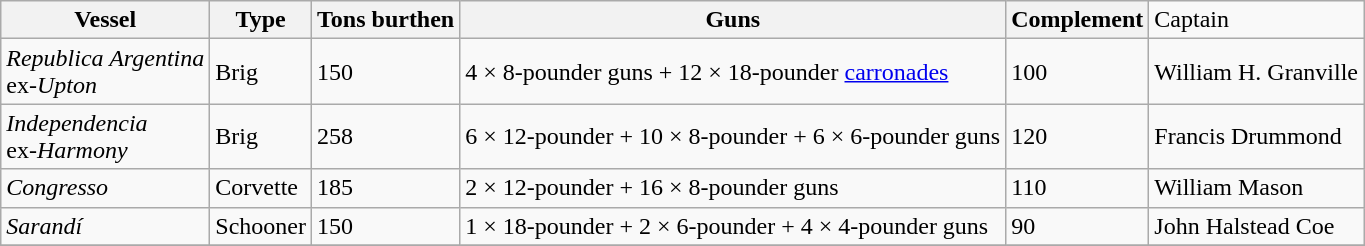<table class=" wikitable">
<tr>
<th>Vessel</th>
<th>Type</th>
<th>Tons burthen</th>
<th>Guns</th>
<th>Complement</th>
<td>Captain</td>
</tr>
<tr>
<td><em>Republica Argentina</em><br> ex-<em>Upton</em></td>
<td>Brig</td>
<td>150</td>
<td>4 × 8-pounder guns + 12 × 18-pounder <a href='#'>carronades</a></td>
<td>100</td>
<td>William H. Granville</td>
</tr>
<tr>
<td><em>Independencia</em><br> ex-<em>Harmony</em></td>
<td>Brig</td>
<td>258</td>
<td>6 × 12-pounder + 10 × 8-pounder +  6 × 6-pounder guns</td>
<td>120</td>
<td>Francis Drummond</td>
</tr>
<tr>
<td><em>Congresso</em></td>
<td>Corvette</td>
<td>185</td>
<td>2 × 12-pounder + 16 × 8-pounder guns</td>
<td>110</td>
<td>William Mason</td>
</tr>
<tr>
<td><em>Sarandí</em></td>
<td>Schooner</td>
<td>150</td>
<td>1 × 18-pounder + 2 × 6-pounder + 4 × 4-pounder guns</td>
<td>90</td>
<td>John Halstead Coe</td>
</tr>
<tr>
</tr>
</table>
